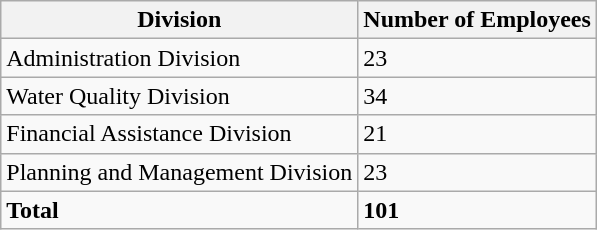<table border="1" cellspacing="0" cellpadding="5" style="border-collapse:collapse;" class="wikitable">
<tr>
<th>Division</th>
<th>Number of Employees</th>
</tr>
<tr>
<td>Administration Division</td>
<td>23</td>
</tr>
<tr>
<td>Water Quality Division</td>
<td>34</td>
</tr>
<tr>
<td>Financial Assistance Division</td>
<td>21</td>
</tr>
<tr>
<td>Planning and Management Division</td>
<td>23</td>
</tr>
<tr>
<td><strong>Total</strong></td>
<td><strong>101</strong></td>
</tr>
</table>
